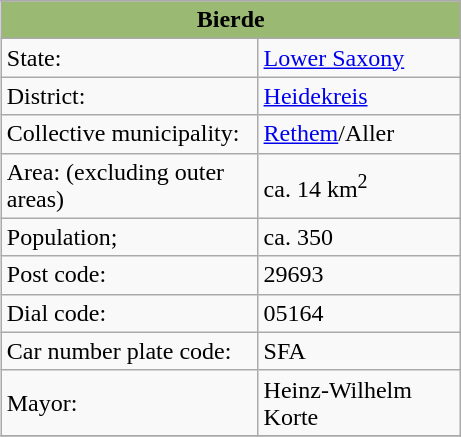<table class="wikitable" align="right" style="width: 307px; margin: 0 0 0.4em 1em;" summary="Bierde">
<tr>
</tr>
<tr>
<th style="background:#9AB973;" colspan="2">Bierde</th>
</tr>
<tr class="hintergrundfarbe2">
<td>State:</td>
<td><a href='#'>Lower Saxony</a></td>
</tr>
<tr>
<td>District:</td>
<td><a href='#'>Heidekreis</a></td>
</tr>
<tr>
<td>Collective municipality:</td>
<td><a href='#'>Rethem</a>/Aller</td>
</tr>
<tr>
<td>Area: (excluding outer areas)</td>
<td>ca. 14 km<sup>2</sup></td>
</tr>
<tr>
<td>Population;</td>
<td>ca. 350</td>
</tr>
<tr>
<td>Post code:</td>
<td>29693</td>
</tr>
<tr>
<td>Dial code:</td>
<td>05164</td>
</tr>
<tr>
<td>Car number plate code:</td>
<td>SFA</td>
</tr>
<tr>
<td>Mayor:</td>
<td>Heinz-Wilhelm Korte</td>
</tr>
<tr>
</tr>
</table>
